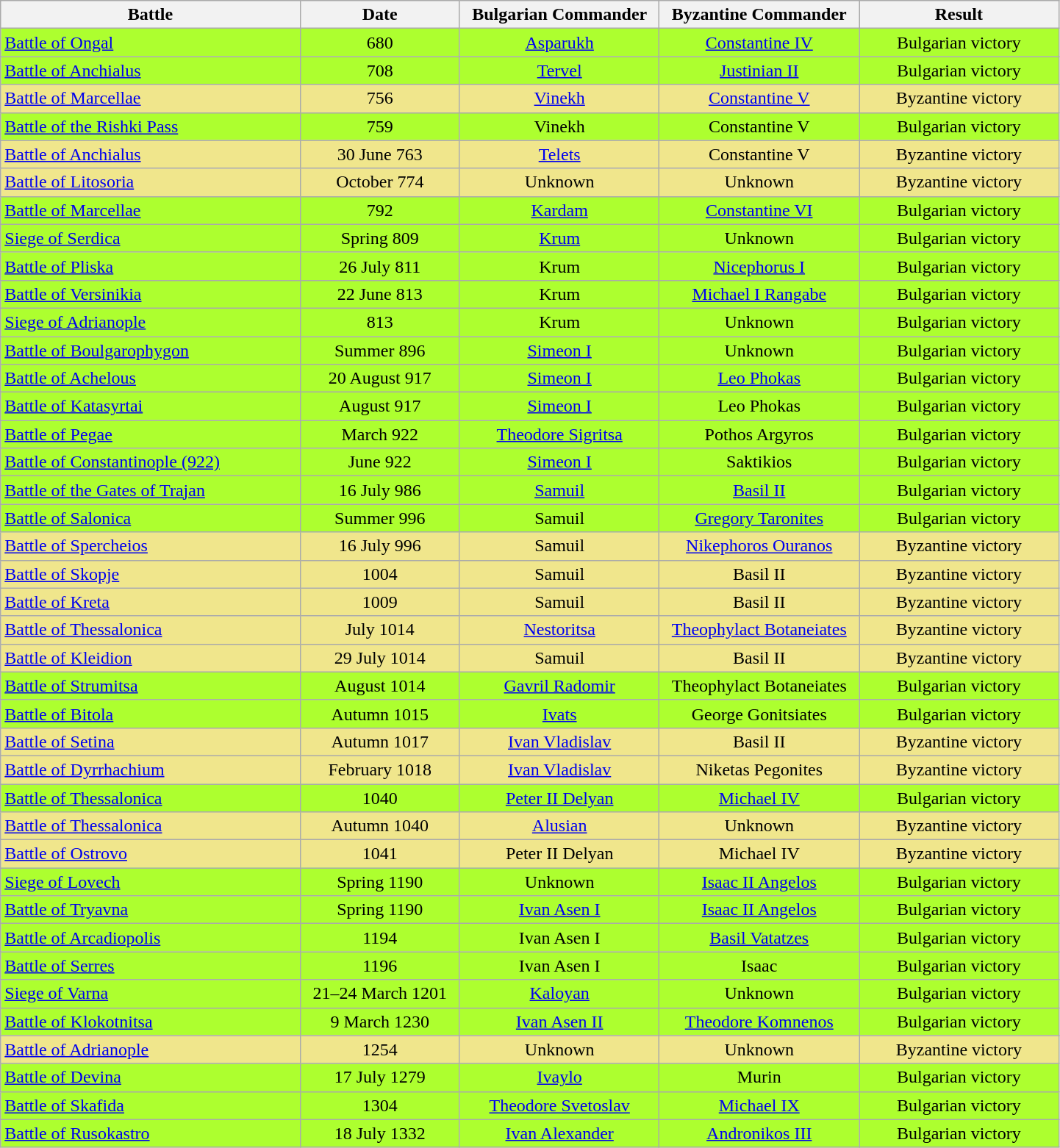<table style="width:76%;" class="wikitable">
<tr>
<th style="width:15%;">Battle</th>
<th style="width:8%;">Date</th>
<th style="width:10%;"> Bulgarian Commander</th>
<th style="width:10%;">Byzantine Commander</th>
<th style="width:10%;">Result</th>
</tr>
<tr style="background:#adff2f;">
<td align="left"><a href='#'>Battle of Ongal</a></td>
<td style="text-align:center;">680</td>
<td style="text-align:center;"><a href='#'>Asparukh</a></td>
<td style="text-align:center;"><a href='#'>Constantine IV</a></td>
<td style="text-align:center;">Bulgarian victory</td>
</tr>
<tr style="background:#adff2f;">
<td align="left"><a href='#'>Battle of Anchialus</a></td>
<td style="text-align:center;">708</td>
<td style="text-align:center;"><a href='#'>Tervel</a></td>
<td style="text-align:center;"><a href='#'>Justinian II</a></td>
<td style="text-align:center;">Bulgarian victory</td>
</tr>
<tr style="background:khaki;">
<td align="left"><a href='#'>Battle of Marcellae</a></td>
<td style="text-align:center;">756</td>
<td style="text-align:center;"><a href='#'>Vinekh</a></td>
<td style="text-align:center;"><a href='#'>Constantine V</a></td>
<td style="text-align:center;">Byzantine victory</td>
</tr>
<tr style="background:#adff2f;">
<td align="left"><a href='#'>Battle of the Rishki Pass</a></td>
<td style="text-align:center;">759</td>
<td style="text-align:center;">Vinekh</td>
<td style="text-align:center;">Constantine V</td>
<td style="text-align:center;">Bulgarian victory</td>
</tr>
<tr style="background:khaki;">
<td align="left"><a href='#'>Battle of Anchialus</a></td>
<td style="text-align:center;">30 June 763</td>
<td style="text-align:center;"><a href='#'>Telets</a></td>
<td style="text-align:center;">Constantine V</td>
<td style="text-align:center;">Byzantine victory</td>
</tr>
<tr style="background:khaki;">
<td align="left"><a href='#'>Battle of Litosoria</a></td>
<td style="text-align:center;">October 774</td>
<td style="text-align:center;">Unknown</td>
<td style="text-align:center;">Unknown</td>
<td style="text-align:center;">Byzantine victory</td>
</tr>
<tr style="background:#adff2f;">
<td align="left"><a href='#'>Battle of Marcellae</a></td>
<td style="text-align:center;">792</td>
<td style="text-align:center;"><a href='#'>Kardam</a></td>
<td style="text-align:center;"><a href='#'>Constantine VI</a></td>
<td style="text-align:center;">Bulgarian victory</td>
</tr>
<tr style="background:#adff2f;">
<td align="left"><a href='#'>Siege of Serdica</a></td>
<td style="text-align:center;">Spring 809</td>
<td style="text-align:center;"><a href='#'>Krum</a></td>
<td style="text-align:center;">Unknown</td>
<td style="text-align:center;">Bulgarian victory</td>
</tr>
<tr style="background:#adff2f;">
<td align="left"><a href='#'>Battle of Pliska</a></td>
<td style="text-align:center;">26 July 811</td>
<td style="text-align:center;">Krum</td>
<td style="text-align:center;"><a href='#'>Nicephorus I</a></td>
<td style="text-align:center;">Bulgarian victory</td>
</tr>
<tr style="background:#adff2f;">
<td align="left"><a href='#'>Battle of Versinikia</a></td>
<td style="text-align:center;">22 June 813</td>
<td style="text-align:center;">Krum</td>
<td style="text-align:center;"><a href='#'>Michael I Rangabe</a></td>
<td style="text-align:center;">Bulgarian victory</td>
</tr>
<tr style="background:#adff2f;">
<td align="left"><a href='#'>Siege of Adrianople</a></td>
<td style="text-align:center;">813</td>
<td style="text-align:center;">Krum</td>
<td style="text-align:center;">Unknown</td>
<td style="text-align:center;">Bulgarian victory</td>
</tr>
<tr style="background:#adff2f;">
<td align="left"><a href='#'>Battle of Boulgarophygon</a></td>
<td style="text-align:center;">Summer 896</td>
<td style="text-align:center;"><a href='#'>Simeon I</a></td>
<td style="text-align:center;">Unknown</td>
<td style="text-align:center;">Bulgarian victory</td>
</tr>
<tr style="background:#adff2f;">
<td align="left"><a href='#'>Battle of Achelous</a></td>
<td style="text-align:center;">20 August 917</td>
<td style="text-align:center;"><a href='#'>Simeon I</a></td>
<td style="text-align:center;"><a href='#'>Leo Phokas</a></td>
<td style="text-align:center;">Bulgarian victory</td>
</tr>
<tr style="background:#adff2f;">
<td align="left"><a href='#'>Battle of Katasyrtai</a></td>
<td style="text-align:center;">August 917</td>
<td style="text-align:center;"><a href='#'>Simeon I</a></td>
<td style="text-align:center;">Leo Phokas</td>
<td style="text-align:center;">Bulgarian victory</td>
</tr>
<tr style="background:#adff2f;">
<td align="left"><a href='#'>Battle of Pegae</a></td>
<td style="text-align:center;">March 922</td>
<td style="text-align:center;"><a href='#'>Theodore Sigritsa</a></td>
<td style="text-align:center;">Pothos Argyros</td>
<td style="text-align:center;">Bulgarian victory</td>
</tr>
<tr style="background:#adff2f;">
<td align="left"><a href='#'>Battle of Constantinople (922)</a></td>
<td style="text-align:center;">June 922</td>
<td style="text-align:center;"><a href='#'>Simeon I</a></td>
<td style="text-align:center;">Saktikios</td>
<td style="text-align:center;">Bulgarian victory</td>
</tr>
<tr style="background:#adff2f;">
<td align="left"><a href='#'>Battle of the Gates of Trajan</a></td>
<td style="text-align:center;">16 July 986</td>
<td style="text-align:center;"><a href='#'>Samuil</a></td>
<td style="text-align:center;"><a href='#'>Basil II</a></td>
<td style="text-align:center;">Bulgarian victory</td>
</tr>
<tr style="background:#adff2f;">
<td align="left"><a href='#'>Battle of Salonica</a></td>
<td style="text-align:center;">Summer 996</td>
<td style="text-align:center;">Samuil</td>
<td style="text-align:center;"><a href='#'>Gregory Taronites</a></td>
<td style="text-align:center;">Bulgarian victory</td>
</tr>
<tr style="background:khaki;">
<td align="left"><a href='#'>Battle of Spercheios</a></td>
<td style="text-align:center;">16 July 996</td>
<td style="text-align:center;">Samuil</td>
<td style="text-align:center;"><a href='#'>Nikephoros Ouranos</a></td>
<td style="text-align:center;">Byzantine victory</td>
</tr>
<tr style="background:khaki;">
<td align="left"><a href='#'>Battle of Skopje</a></td>
<td style="text-align:center;">1004</td>
<td style="text-align:center;">Samuil</td>
<td style="text-align:center;">Basil II</td>
<td style="text-align:center;">Byzantine victory</td>
</tr>
<tr style="background:khaki;">
<td align="left"><a href='#'>Battle of Kreta</a></td>
<td style="text-align:center;">1009</td>
<td style="text-align:center;">Samuil</td>
<td style="text-align:center;">Basil II</td>
<td style="text-align:center;">Byzantine victory</td>
</tr>
<tr style="background:khaki;">
<td align="left"><a href='#'>Battle of Thessalonica</a></td>
<td style="text-align:center;">July 1014</td>
<td style="text-align:center;"><a href='#'>Nestoritsa</a></td>
<td style="text-align:center;"><a href='#'>Theophylact Botaneiates</a></td>
<td style="text-align:center;">Byzantine victory</td>
</tr>
<tr style="background:khaki;">
<td align="left"><a href='#'>Battle of Kleidion</a></td>
<td style="text-align:center;">29 July 1014</td>
<td style="text-align:center;">Samuil</td>
<td style="text-align:center;">Basil II</td>
<td style="text-align:center;">Byzantine victory</td>
</tr>
<tr style="background:#adff2f;">
<td align="left"><a href='#'>Battle of Strumitsa</a></td>
<td style="text-align:center;">August 1014</td>
<td style="text-align:center;"><a href='#'>Gavril Radomir</a></td>
<td style="text-align:center;">Theophylact Botaneiates</td>
<td style="text-align:center;">Bulgarian victory</td>
</tr>
<tr style="background:#adff2f;">
<td align="left"><a href='#'>Battle of Bitola</a></td>
<td style="text-align:center;">Autumn 1015</td>
<td style="text-align:center;"><a href='#'>Ivats</a></td>
<td style="text-align:center;">George Gonitsiates</td>
<td style="text-align:center;">Bulgarian victory</td>
</tr>
<tr style="background:khaki;">
<td align="left"><a href='#'>Battle of Setina</a></td>
<td style="text-align:center;">Autumn 1017</td>
<td style="text-align:center;"><a href='#'>Ivan Vladislav</a></td>
<td style="text-align:center;">Basil II</td>
<td style="text-align:center;">Byzantine victory</td>
</tr>
<tr style="background:khaki;">
<td align="left"><a href='#'>Battle of Dyrrhachium</a></td>
<td style="text-align:center;">February 1018</td>
<td style="text-align:center;"><a href='#'>Ivan Vladislav</a></td>
<td style="text-align:center;">Niketas Pegonites</td>
<td style="text-align:center;">Byzantine victory</td>
</tr>
<tr style="background:#adff2f;">
<td align="left"><a href='#'>Battle of Thessalonica</a></td>
<td style="text-align:center;">1040</td>
<td style="text-align:center;"><a href='#'>Peter II Delyan</a></td>
<td style="text-align:center;"><a href='#'>Michael IV</a></td>
<td style="text-align:center;">Bulgarian victory</td>
</tr>
<tr style="background:khaki;">
<td align="left"><a href='#'>Battle of Thessalonica</a></td>
<td style="text-align:center;">Autumn 1040</td>
<td style="text-align:center;"><a href='#'>Alusian</a></td>
<td style="text-align:center;">Unknown</td>
<td style="text-align:center;">Byzantine victory</td>
</tr>
<tr style="background:khaki;">
<td align="left"><a href='#'>Battle of Ostrovo</a></td>
<td style="text-align:center;">1041</td>
<td style="text-align:center;">Peter II Delyan</td>
<td style="text-align:center;">Michael IV</td>
<td style="text-align:center;">Byzantine victory</td>
</tr>
<tr style="background:#adff2f;">
<td align="left"><a href='#'>Siege of Lovech</a></td>
<td style="text-align:center;">Spring 1190</td>
<td style="text-align:center;">Unknown</td>
<td style="text-align:center;"><a href='#'>Isaac II Angelos</a></td>
<td style="text-align:center;">Bulgarian victory</td>
</tr>
<tr style="background:#adff2f;">
<td align="left"><a href='#'>Battle of Tryavna</a></td>
<td style="text-align:center;">Spring 1190</td>
<td style="text-align:center;"><a href='#'>Ivan Asen I</a></td>
<td style="text-align:center;"><a href='#'>Isaac II Angelos</a></td>
<td style="text-align:center;">Bulgarian victory</td>
</tr>
<tr style="background:#adff2f;">
<td align="left"><a href='#'>Battle of Arcadiopolis</a></td>
<td style="text-align:center;">1194</td>
<td style="text-align:center;">Ivan Asen I</td>
<td style="text-align:center;"><a href='#'>Basil Vatatzes</a></td>
<td style="text-align:center;">Bulgarian victory</td>
</tr>
<tr style="background:#adff2f;">
<td align="left"><a href='#'>Battle of Serres</a></td>
<td style="text-align:center;">1196</td>
<td style="text-align:center;">Ivan Asen I</td>
<td style="text-align:center;">Isaac</td>
<td style="text-align:center;">Bulgarian victory</td>
</tr>
<tr style="background:#adff2f;">
<td align="left"><a href='#'>Siege of Varna</a></td>
<td style="text-align:center;">21–24 March 1201</td>
<td style="text-align:center;"><a href='#'>Kaloyan</a></td>
<td style="text-align:center;">Unknown</td>
<td style="text-align:center;">Bulgarian victory</td>
</tr>
<tr style="background:#adff2f;">
<td align="left"><a href='#'>Battle of Klokotnitsa</a></td>
<td style="text-align:center;">9 March 1230</td>
<td style="text-align:center;"><a href='#'>Ivan Asen II</a></td>
<td style="text-align:center;"><a href='#'>Theodore Komnenos</a></td>
<td style="text-align:center;">Bulgarian victory</td>
</tr>
<tr style="background:khaki;">
<td align="left"><a href='#'>Battle of Adrianople</a></td>
<td style="text-align:center;">1254</td>
<td style="text-align:center;">Unknown</td>
<td style="text-align:center;">Unknown</td>
<td style="text-align:center;">Byzantine victory</td>
</tr>
<tr style="background:#adff2f;">
<td align="left"><a href='#'>Battle of Devina</a></td>
<td style="text-align:center;">17 July 1279</td>
<td style="text-align:center;"><a href='#'>Ivaylo</a></td>
<td style="text-align:center;">Murin</td>
<td style="text-align:center;">Bulgarian victory</td>
</tr>
<tr style="background:#adff2f;">
<td align="left"><a href='#'>Battle of Skafida</a></td>
<td style="text-align:center;">1304</td>
<td style="text-align:center;"><a href='#'>Theodore Svetoslav</a></td>
<td style="text-align:center;"><a href='#'>Michael IX</a></td>
<td style="text-align:center;">Bulgarian victory</td>
</tr>
<tr style="background:#adff2f;">
<td align="left"><a href='#'>Battle of Rusokastro</a></td>
<td style="text-align:center;">18 July 1332</td>
<td style="text-align:center;"><a href='#'>Ivan Alexander</a></td>
<td style="text-align:center;"><a href='#'>Andronikos III</a></td>
<td style="text-align:center;">Bulgarian victory</td>
</tr>
</table>
